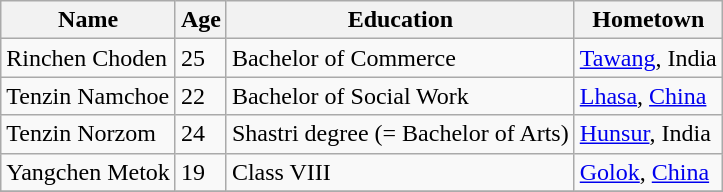<table class="wikitable" border="1">
<tr>
<th>Name</th>
<th>Age</th>
<th>Education</th>
<th>Hometown</th>
</tr>
<tr>
<td>Rinchen Choden</td>
<td>25</td>
<td>Bachelor of Commerce</td>
<td><a href='#'>Tawang</a>, India</td>
</tr>
<tr>
<td>Tenzin Namchoe</td>
<td>22</td>
<td>Bachelor of Social Work</td>
<td><a href='#'>Lhasa</a>, <a href='#'>China</a></td>
</tr>
<tr>
<td>Tenzin Norzom</td>
<td>24</td>
<td>Shastri degree (= Bachelor of Arts)</td>
<td><a href='#'>Hunsur</a>, India</td>
</tr>
<tr>
<td>Yangchen Metok</td>
<td>19</td>
<td>Class VIII</td>
<td><a href='#'>Golok</a>, <a href='#'>China</a></td>
</tr>
<tr>
</tr>
</table>
